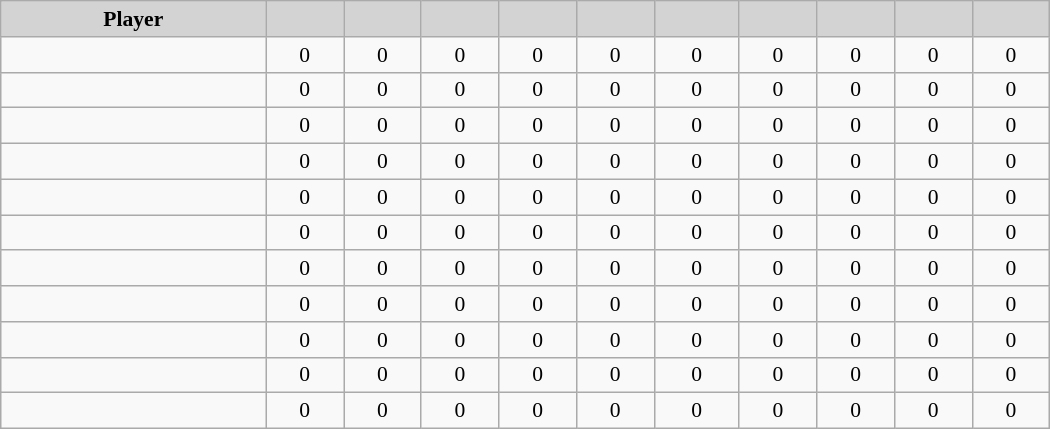<table class="wikitable sortable" style="text-align:center; font-size:90%">
<tr>
<th width=170px style=background:lightgrey>Player</th>
<th width=45px style=background:lightgrey></th>
<th width=45px style=background:lightgrey></th>
<th width=45px style=background:lightgrey></th>
<th width=45px style=background:lightgrey></th>
<th width=45px style=background:lightgrey></th>
<th width=50px style=background:lightgrey></th>
<th width=45px style=background:lightgrey></th>
<th width=45px style=background:lightgrey></th>
<th width=45px style=background:lightgrey></th>
<th width=45px style=background:lightgrey></th>
</tr>
<tr>
<td></td>
<td>0</td>
<td>0</td>
<td>0</td>
<td>0</td>
<td>0</td>
<td>0</td>
<td>0</td>
<td>0</td>
<td>0</td>
<td>0</td>
</tr>
<tr>
<td></td>
<td>0</td>
<td>0</td>
<td>0</td>
<td>0</td>
<td>0</td>
<td>0</td>
<td>0</td>
<td>0</td>
<td>0</td>
<td>0</td>
</tr>
<tr>
<td></td>
<td>0</td>
<td>0</td>
<td>0</td>
<td>0</td>
<td>0</td>
<td>0</td>
<td>0</td>
<td>0</td>
<td>0</td>
<td>0</td>
</tr>
<tr>
<td></td>
<td>0</td>
<td>0</td>
<td>0</td>
<td>0</td>
<td>0</td>
<td>0</td>
<td>0</td>
<td>0</td>
<td>0</td>
<td>0</td>
</tr>
<tr>
<td></td>
<td>0</td>
<td>0</td>
<td>0</td>
<td>0</td>
<td>0</td>
<td>0</td>
<td>0</td>
<td>0</td>
<td>0</td>
<td>0</td>
</tr>
<tr>
<td></td>
<td>0</td>
<td>0</td>
<td>0</td>
<td>0</td>
<td>0</td>
<td>0</td>
<td>0</td>
<td>0</td>
<td>0</td>
<td>0</td>
</tr>
<tr>
<td></td>
<td>0</td>
<td>0</td>
<td>0</td>
<td>0</td>
<td>0</td>
<td>0</td>
<td>0</td>
<td>0</td>
<td>0</td>
<td>0</td>
</tr>
<tr>
<td></td>
<td>0</td>
<td>0</td>
<td>0</td>
<td>0</td>
<td>0</td>
<td>0</td>
<td>0</td>
<td>0</td>
<td>0</td>
<td>0</td>
</tr>
<tr>
<td></td>
<td>0</td>
<td>0</td>
<td>0</td>
<td>0</td>
<td>0</td>
<td>0</td>
<td>0</td>
<td>0</td>
<td>0</td>
<td>0</td>
</tr>
<tr>
<td></td>
<td>0</td>
<td>0</td>
<td>0</td>
<td>0</td>
<td>0</td>
<td>0</td>
<td>0</td>
<td>0</td>
<td>0</td>
<td>0</td>
</tr>
<tr>
<td></td>
<td>0</td>
<td>0</td>
<td>0</td>
<td>0</td>
<td>0</td>
<td>0</td>
<td>0</td>
<td>0</td>
<td>0</td>
<td>0</td>
</tr>
</table>
